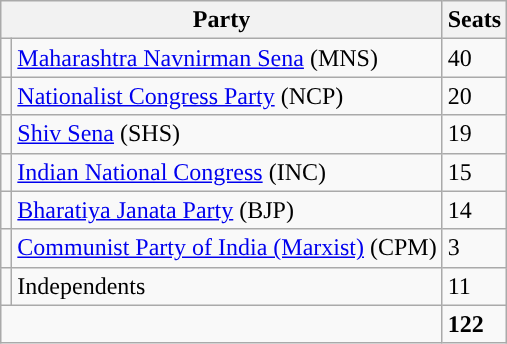<table class="wikitable">
<tr>
<th colspan="2">Party</th>
<th>Seats</th>
</tr>
<tr>
<td style="background-color: "></td>
<td><a href='#'>Maharashtra Navnirman Sena</a> (MNS)</td>
<td>40</td>
</tr>
<tr>
<td style="background-color: "></td>
<td><a href='#'>Nationalist Congress Party</a> (NCP)</td>
<td>20</td>
</tr>
<tr>
<td style="background-color: "></td>
<td><a href='#'>Shiv Sena</a> (SHS)</td>
<td>19</td>
</tr>
<tr>
<td style="background-color: "></td>
<td><a href='#'>Indian National Congress</a> (INC)</td>
<td>15</td>
</tr>
<tr>
<td style="background-color: "></td>
<td><a href='#'>Bharatiya Janata Party</a> (BJP)</td>
<td>14</td>
</tr>
<tr>
<td style="background-color: "></td>
<td><a href='#'>Communist Party of India (Marxist)</a> (CPM)</td>
<td>3</td>
</tr>
<tr>
<td style="background-color: "></td>
<td>Independents</td>
<td>11</td>
</tr>
<tr>
<td colspan="2"></td>
<td><strong>122</strong></td>
</tr>
</table>
